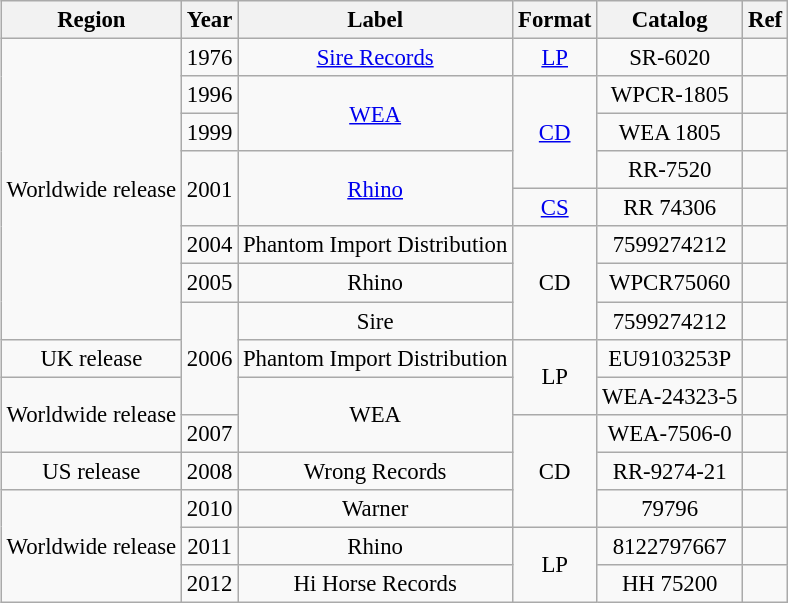<table class="wikitable sortable" style="font-size:95%; text-align:center; margin: 5px;">
<tr>
<th width:100px;">Region</th>
<th width:40px;">Year</th>
<th width:80px;">Label</th>
<th width:90px;">Format</th>
<th width:77px;">Catalog</th>
<th width:5px;">Ref</th>
</tr>
<tr>
<td rowspan="8">Worldwide release</td>
<td>1976</td>
<td><a href='#'>Sire Records</a></td>
<td><a href='#'>LP</a></td>
<td>SR-6020</td>
<td></td>
</tr>
<tr>
<td>1996</td>
<td rowspan="2"><a href='#'>WEA</a></td>
<td rowspan="3"><a href='#'>CD</a></td>
<td>WPCR-1805</td>
<td></td>
</tr>
<tr>
<td>1999</td>
<td>WEA 1805</td>
<td></td>
</tr>
<tr>
<td rowspan="2">2001</td>
<td rowspan="2"><a href='#'>Rhino</a></td>
<td>RR-7520</td>
<td></td>
</tr>
<tr>
<td><a href='#'>CS</a></td>
<td>RR 74306</td>
<td></td>
</tr>
<tr>
<td>2004</td>
<td>Phantom Import Distribution</td>
<td rowspan="3">CD</td>
<td>7599274212</td>
<td></td>
</tr>
<tr>
<td>2005</td>
<td>Rhino</td>
<td>WPCR75060</td>
<td></td>
</tr>
<tr>
<td rowspan="3">2006</td>
<td>Sire</td>
<td>7599274212</td>
<td></td>
</tr>
<tr>
<td>UK release</td>
<td>Phantom Import Distribution</td>
<td rowspan="2">LP</td>
<td>EU9103253P</td>
<td></td>
</tr>
<tr>
<td rowspan="2">Worldwide release</td>
<td rowspan="2">WEA</td>
<td>WEA-24323-5</td>
<td></td>
</tr>
<tr>
<td>2007</td>
<td rowspan="3">CD</td>
<td>WEA-7506-0</td>
<td></td>
</tr>
<tr>
<td>US release</td>
<td>2008</td>
<td>Wrong Records</td>
<td>RR-9274-21</td>
<td></td>
</tr>
<tr>
<td rowspan="3">Worldwide release</td>
<td>2010</td>
<td>Warner</td>
<td>79796</td>
<td></td>
</tr>
<tr>
<td>2011</td>
<td>Rhino</td>
<td rowspan="2">LP</td>
<td>8122797667</td>
<td></td>
</tr>
<tr>
<td>2012</td>
<td>Hi Horse Records</td>
<td>HH 75200</td>
<td></td>
</tr>
</table>
